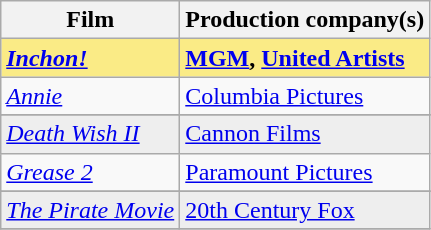<table class="wikitable">
<tr>
<th>Film</th>
<th>Production company(s)</th>
</tr>
<tr style="background:#FAEB86">
<td><strong><em><a href='#'>Inchon!</a></em></strong></td>
<td><strong><a href='#'>MGM</a>, <a href='#'>United Artists</a></strong></td>
</tr>
<tr>
<td><em><a href='#'>Annie</a></em></td>
<td><a href='#'>Columbia Pictures</a></td>
</tr>
<tr>
</tr>
<tr style="background:#eee;">
<td><em><a href='#'>Death Wish II</a></em></td>
<td><a href='#'>Cannon Films</a></td>
</tr>
<tr>
<td><em><a href='#'>Grease 2</a></em></td>
<td><a href='#'>Paramount Pictures</a></td>
</tr>
<tr>
</tr>
<tr style="background:#eee;">
<td><em><a href='#'>The Pirate Movie</a></em></td>
<td><a href='#'>20th Century Fox</a></td>
</tr>
<tr>
</tr>
</table>
